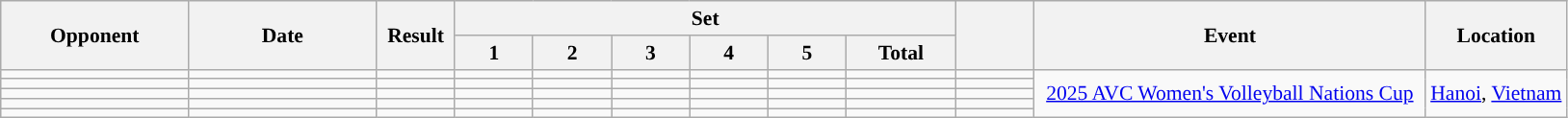<table class="wikitable" style="font-size:90%; width=100%">
<tr>
<th rowspan=2 width=12%>Opponent</th>
<th rowspan=2 width=12%>Date</th>
<th rowspan=2 width=5%>Result</th>
<th colspan=6>Set</th>
<th rowspan=2 width=5%></th>
<th rowspan=2 width=25%>Event</th>
<th rowspan=2 width=15%>Location</th>
</tr>
<tr>
<th width=5%>1</th>
<th width=5%>2</th>
<th width=5%>3</th>
<th width=5%>4</th>
<th width=5%>5</th>
<th width=7%>Total</th>
</tr>
<tr style="text-align:center;">
<td style="text-align:left;"></td>
<td></td>
<td style="background:;"></td>
<td></td>
<td></td>
<td></td>
<td></td>
<td></td>
<td></td>
<td style="color:"></td>
<td rowspan=5><a href='#'>2025 AVC Women's Volleyball Nations Cup</a></td>
<td rowspan=5><a href='#'>Hanoi</a>, <a href='#'>Vietnam</a></td>
</tr>
<tr style="text-align:center;">
<td style="text-align:left;"></td>
<td></td>
<td style="background:;"></td>
<td></td>
<td></td>
<td></td>
<td></td>
<td></td>
<td></td>
<td style="color:"></td>
</tr>
<tr style="text-align:center;">
<td style="text-align:left;"></td>
<td></td>
<td style="background:;"></td>
<td></td>
<td></td>
<td></td>
<td></td>
<td></td>
<td></td>
<td style="color:"></td>
</tr>
<tr style="text-align:center;">
<td style="text-align:left;"></td>
<td></td>
<td style="background:;"></td>
<td></td>
<td></td>
<td></td>
<td></td>
<td></td>
<td></td>
<td style="color:"></td>
</tr>
<tr style="text-align:center;">
<td style="text-align:left;"></td>
<td></td>
<td style="background:;"></td>
<td></td>
<td></td>
<td></td>
<td></td>
<td></td>
<td></td>
<td style="color:"></td>
</tr>
</table>
